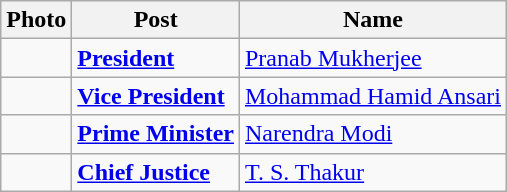<table class=wikitable>
<tr>
<th>Photo</th>
<th>Post</th>
<th>Name</th>
</tr>
<tr>
<td></td>
<td><strong><a href='#'>President</a></strong></td>
<td><a href='#'>Pranab Mukherjee</a></td>
</tr>
<tr>
<td></td>
<td><strong><a href='#'>Vice President</a></strong></td>
<td><a href='#'>Mohammad Hamid Ansari</a></td>
</tr>
<tr>
<td></td>
<td><strong><a href='#'>Prime Minister</a></strong></td>
<td><a href='#'>Narendra Modi</a></td>
</tr>
<tr>
<td></td>
<td><strong><a href='#'>Chief Justice</a></strong></td>
<td><a href='#'>T. S. Thakur</a></td>
</tr>
</table>
